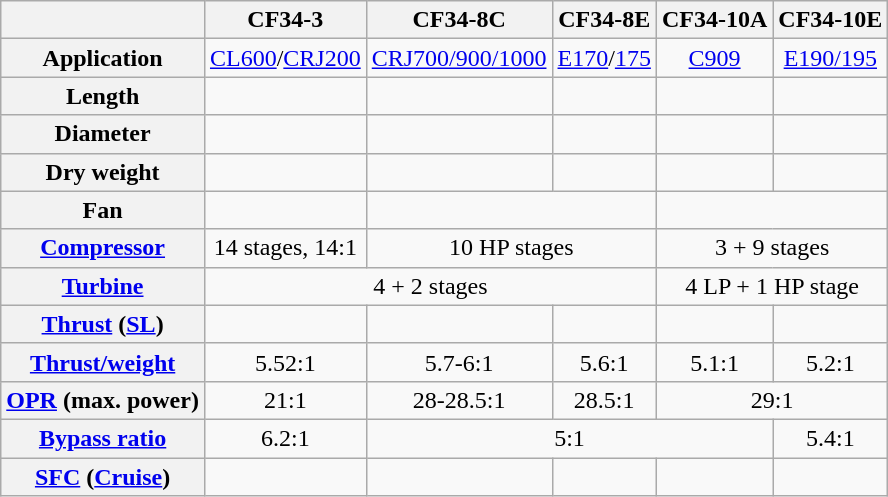<table class="wikitable" style="text-align: center; font-size:100%; color:black">
<tr>
<th></th>
<th>CF34-3</th>
<th>CF34-8C</th>
<th>CF34-8E</th>
<th>CF34-10A</th>
<th>CF34-10E</th>
</tr>
<tr>
<th>Application</th>
<td><a href='#'>CL600</a>/<a href='#'>CRJ200</a></td>
<td><a href='#'>CRJ700/900/1000</a></td>
<td><a href='#'>E170</a>/<a href='#'>175</a></td>
<td><a href='#'>C909</a></td>
<td><a href='#'>E190/195</a></td>
</tr>
<tr>
<th>Length</th>
<td></td>
<td></td>
<td></td>
<td></td>
<td></td>
</tr>
<tr>
<th>Diameter</th>
<td></td>
<td></td>
<td></td>
<td></td>
<td></td>
</tr>
<tr>
<th>Dry weight</th>
<td></td>
<td></td>
<td></td>
<td></td>
<td></td>
</tr>
<tr>
<th>Fan</th>
<td></td>
<td colspan=2></td>
<td colspan=2></td>
</tr>
<tr>
<th><a href='#'>Compressor</a></th>
<td>14  stages, 14:1</td>
<td colspan=2>10 HP stages</td>
<td colspan=2>3  + 9  stages</td>
</tr>
<tr>
<th><a href='#'>Turbine</a></th>
<td colspan=3>4  + 2  stages</td>
<td colspan=2>4 LP + 1 HP stage</td>
</tr>
<tr>
<th><a href='#'>Thrust</a> (<a href='#'>SL</a>)</th>
<td></td>
<td></td>
<td></td>
<td></td>
<td></td>
</tr>
<tr>
<th><a href='#'>Thrust/weight</a></th>
<td>5.52:1</td>
<td>5.7-6:1</td>
<td>5.6:1</td>
<td>5.1:1</td>
<td>5.2:1</td>
</tr>
<tr>
<th><a href='#'>OPR</a> (max. power)</th>
<td>21:1</td>
<td>28-28.5:1</td>
<td>28.5:1</td>
<td colspan=2>29:1</td>
</tr>
<tr>
<th><a href='#'>Bypass ratio</a></th>
<td>6.2:1</td>
<td colspan=3>5:1</td>
<td>5.4:1</td>
</tr>
<tr>
<th><a href='#'>SFC</a> (<a href='#'>Cruise</a>)</th>
<td></td>
<td></td>
<td></td>
<td></td>
<td></td>
</tr>
</table>
